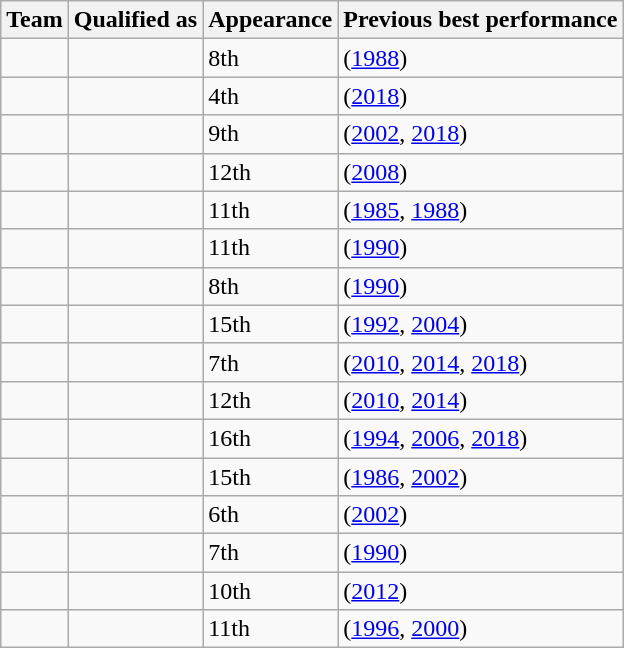<table class="wikitable sortable">
<tr>
<th>Team</th>
<th>Qualified as</th>
<th data-sort-type="number">Appearance</th>
<th>Previous best performance</th>
</tr>
<tr>
<td></td>
<td></td>
<td>8th</td>
<td> (<a href='#'>1988</a>)</td>
</tr>
<tr>
<td></td>
<td></td>
<td>4th</td>
<td> (<a href='#'>2018</a>)</td>
</tr>
<tr>
<td></td>
<td></td>
<td>9th</td>
<td> (<a href='#'>2002</a>, <a href='#'>2018</a>)</td>
</tr>
<tr>
<td></td>
<td></td>
<td>12th</td>
<td><strong></strong> (<a href='#'>2008</a>)</td>
</tr>
<tr>
<td></td>
<td></td>
<td>11th</td>
<td><strong></strong> (<a href='#'>1985</a>, <a href='#'>1988</a>)</td>
</tr>
<tr>
<td></td>
<td></td>
<td>11th</td>
<td><strong></strong> (<a href='#'>1990</a>)</td>
</tr>
<tr>
<td></td>
<td></td>
<td>8th</td>
<td> (<a href='#'>1990</a>)</td>
</tr>
<tr>
<td></td>
<td></td>
<td>15th</td>
<td><strong></strong> (<a href='#'>1992</a>, <a href='#'>2004</a>)</td>
</tr>
<tr>
<td></td>
<td></td>
<td>7th</td>
<td> (<a href='#'>2010</a>, <a href='#'>2014</a>, <a href='#'>2018</a>)</td>
</tr>
<tr>
<td></td>
<td></td>
<td>12th</td>
<td><strong></strong> (<a href='#'>2010</a>, <a href='#'>2014</a>)</td>
</tr>
<tr>
<td></td>
<td></td>
<td>16th</td>
<td><strong></strong> (<a href='#'>1994</a>, <a href='#'>2006</a>, <a href='#'>2018</a>)</td>
</tr>
<tr>
<td></td>
<td></td>
<td>15th</td>
<td><strong></strong> (<a href='#'>1986</a>, <a href='#'>2002</a>)</td>
</tr>
<tr>
<td></td>
<td></td>
<td>6th</td>
<td> (<a href='#'>2002</a>)</td>
</tr>
<tr>
<td></td>
<td></td>
<td>7th</td>
<td> (<a href='#'>1990</a>)</td>
</tr>
<tr>
<td></td>
<td></td>
<td>10th</td>
<td><strong></strong> (<a href='#'>2012</a>)</td>
</tr>
<tr>
<td></td>
<td></td>
<td>11th</td>
<td><strong></strong> (<a href='#'>1996</a>, <a href='#'>2000</a>)</td>
</tr>
</table>
